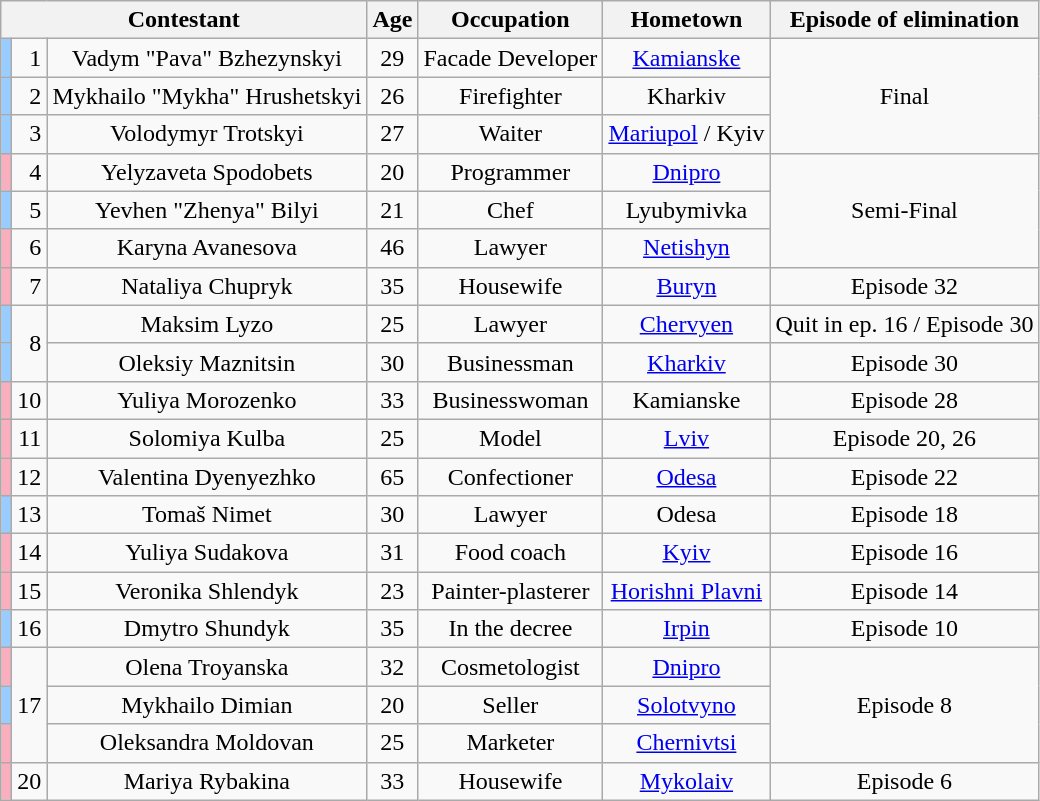<table class="wikitable" style="text-align:center" style="width:72%;">
<tr>
<th colspan="3">Contestant</th>
<th>Age</th>
<th>Occupation</th>
<th>Hometown</th>
<th>Episode of elimination</th>
</tr>
<tr>
<td style="background:#9cf;"></td>
<td align="right">1</td>
<td>Vadym "Pava" Bzhezynskyi</td>
<td>29</td>
<td>Facade Developer</td>
<td><a href='#'>Kamianske</a></td>
<td rowspan="3">Final</td>
</tr>
<tr>
<td style="background:#9cf;"></td>
<td align="right">2</td>
<td>Mykhailo "Mykha" Hrushetskyi</td>
<td>26</td>
<td>Firefighter</td>
<td>Kharkiv</td>
</tr>
<tr>
<td style="background:#9cf;"></td>
<td align="right">3</td>
<td>Volodymyr Trotskyi</td>
<td>27</td>
<td>Waiter</td>
<td><a href='#'>Mariupol</a> / Kyiv</td>
</tr>
<tr>
<td style="background:#faafbe"></td>
<td align="right">4</td>
<td>Yelyzaveta Spodobets</td>
<td>20</td>
<td>Programmer</td>
<td><a href='#'>Dnipro</a></td>
<td rowspan="3">Semi-Final</td>
</tr>
<tr>
<td style="background:#9cf;"></td>
<td align="right">5</td>
<td>Yevhen "Zhenya" Bilyi</td>
<td>21</td>
<td>Chef</td>
<td>Lyubymivka</td>
</tr>
<tr>
<td style="background:#faafbe"></td>
<td align="right">6</td>
<td>Karyna Avanesova</td>
<td>46</td>
<td>Lawyer</td>
<td><a href='#'>Netishyn</a></td>
</tr>
<tr>
<td style="background:#faafbe"></td>
<td align="right">7</td>
<td>Nataliya Chupryk</td>
<td>35</td>
<td>Housewife</td>
<td><a href='#'>Buryn</a></td>
<td>Episode 32</td>
</tr>
<tr>
<td style="background:#9cf;"></td>
<td align="right" rowspan="2">8</td>
<td>Maksim Lyzo</td>
<td>25</td>
<td>Lawyer</td>
<td><a href='#'>Chervyen</a></td>
<td>Quit in ep. 16 / Episode 30</td>
</tr>
<tr>
<td style="background:#9cf;"></td>
<td>Oleksiy Maznitsin</td>
<td>30</td>
<td>Businessman</td>
<td><a href='#'>Kharkiv</a></td>
<td>Episode 30</td>
</tr>
<tr>
<td style="background:#faafbe"></td>
<td align="right">10</td>
<td>Yuliya Morozenko</td>
<td>33</td>
<td>Businesswoman</td>
<td>Kamianske</td>
<td>Episode 28</td>
</tr>
<tr>
<td style="background:#faafbe"></td>
<td align="right">11</td>
<td>Solomiya Kulba</td>
<td>25</td>
<td>Model</td>
<td><a href='#'>Lviv</a></td>
<td>Episode 20, 26</td>
</tr>
<tr>
<td style="background:#faafbe"></td>
<td align="right">12</td>
<td>Valentina Dyenyezhko</td>
<td>65</td>
<td>Confectioner</td>
<td><a href='#'>Odesa</a></td>
<td>Episode 22</td>
</tr>
<tr>
<td style="background:#9cf;"></td>
<td align="right">13</td>
<td>Tomaš Nimet</td>
<td>30</td>
<td>Lawyer</td>
<td>Odesa</td>
<td>Episode 18</td>
</tr>
<tr>
<td style="background:#faafbe"></td>
<td align="right">14</td>
<td>Yuliya Sudakova</td>
<td>31</td>
<td>Food coach</td>
<td><a href='#'>Kyiv</a></td>
<td>Episode 16</td>
</tr>
<tr>
<td style="background:#faafbe"></td>
<td align="right">15</td>
<td>Veronika Shlendyk</td>
<td>23</td>
<td>Painter-plasterer</td>
<td><a href='#'>Horishni Plavni</a></td>
<td>Episode 14</td>
</tr>
<tr>
<td style="background:#9cf;"></td>
<td align="right">16</td>
<td>Dmytro Shundyk</td>
<td>35</td>
<td>In the decree</td>
<td><a href='#'>Irpin</a></td>
<td>Episode 10</td>
</tr>
<tr>
<td style="background:#faafbe"></td>
<td align="right" rowspan="3">17</td>
<td>Olena Troyanska</td>
<td>32</td>
<td>Cosmetologist</td>
<td><a href='#'>Dnipro</a></td>
<td rowspan="3">Episode 8</td>
</tr>
<tr>
<td style="background:#9cf;"></td>
<td>Mykhailo Dimian</td>
<td>20</td>
<td>Seller</td>
<td><a href='#'>Solotvyno</a></td>
</tr>
<tr>
<td style="background:#faafbe"></td>
<td>Oleksandra Moldovan</td>
<td>25</td>
<td>Marketer</td>
<td><a href='#'>Chernivtsi</a></td>
</tr>
<tr>
<td style="background:#faafbe"></td>
<td align="right" rowspan="2">20</td>
<td>Mariya Rybakina</td>
<td>33</td>
<td>Housewife</td>
<td><a href='#'>Mykolaiv</a></td>
<td>Episode 6</td>
</tr>
</table>
